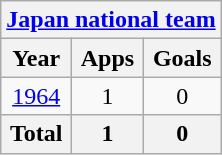<table class="wikitable" style="text-align:center">
<tr>
<th colspan=3><a href='#'>Japan national team</a></th>
</tr>
<tr>
<th>Year</th>
<th>Apps</th>
<th>Goals</th>
</tr>
<tr>
<td><a href='#'>1964</a></td>
<td>1</td>
<td>0</td>
</tr>
<tr>
<th>Total</th>
<th>1</th>
<th>0</th>
</tr>
</table>
